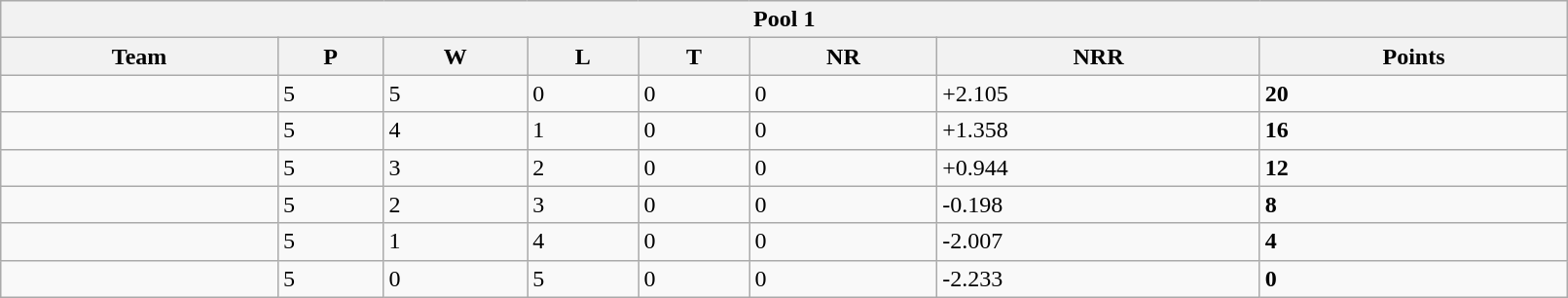<table class="wikitable" style="width:85%;">
<tr>
<th colspan="8">Pool 1</th>
</tr>
<tr>
<th>Team</th>
<th>P</th>
<th>W</th>
<th>L</th>
<th>T</th>
<th>NR</th>
<th>NRR</th>
<th>Points</th>
</tr>
<tr>
<td align=left></td>
<td>5</td>
<td>5</td>
<td>0</td>
<td>0</td>
<td>0</td>
<td>+2.105</td>
<td><strong>20</strong></td>
</tr>
<tr>
<td align=left></td>
<td>5</td>
<td>4</td>
<td>1</td>
<td>0</td>
<td>0</td>
<td>+1.358</td>
<td><strong>16</strong></td>
</tr>
<tr>
<td align=left></td>
<td>5</td>
<td>3</td>
<td>2</td>
<td>0</td>
<td>0</td>
<td>+0.944</td>
<td><strong>12</strong></td>
</tr>
<tr>
<td align=left></td>
<td>5</td>
<td>2</td>
<td>3</td>
<td>0</td>
<td>0</td>
<td>-0.198</td>
<td><strong>8</strong></td>
</tr>
<tr>
<td align=left></td>
<td>5</td>
<td>1</td>
<td>4</td>
<td>0</td>
<td>0</td>
<td>-2.007</td>
<td><strong>4</strong></td>
</tr>
<tr>
<td align=left></td>
<td>5</td>
<td>0</td>
<td>5</td>
<td>0</td>
<td>0</td>
<td>-2.233</td>
<td><strong>0</strong></td>
</tr>
</table>
